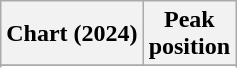<table class="wikitable sortable plainrowheaders" style="text-align:center">
<tr>
<th scope="col">Chart (2024)</th>
<th scope="col">Peak<br>position</th>
</tr>
<tr>
</tr>
<tr>
</tr>
</table>
